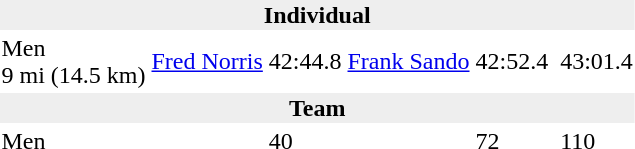<table>
<tr>
<td colspan=7 bgcolor=#eeeeee style=text-align:center;><strong>Individual</strong></td>
</tr>
<tr>
<td>Men<br>9 mi (14.5 km)</td>
<td><a href='#'>Fred Norris</a><br></td>
<td>42:44.8</td>
<td><a href='#'>Frank Sando</a><br></td>
<td>42:52.4</td>
<td><br></td>
<td>43:01.4</td>
</tr>
<tr>
<td colspan=7 bgcolor=#eeeeee style=text-align:center;><strong>Team</strong></td>
</tr>
<tr>
<td>Men</td>
<td></td>
<td>40</td>
<td></td>
<td>72</td>
<td></td>
<td>110</td>
</tr>
</table>
